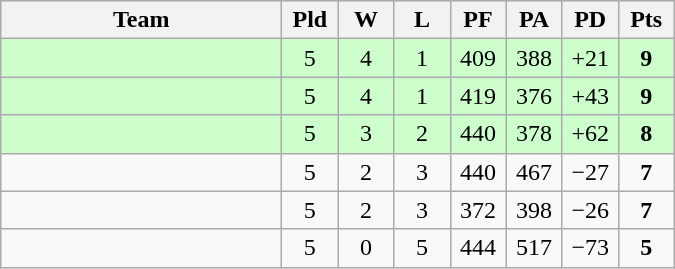<table class=wikitable style="text-align:center">
<tr>
<th width=180>Team</th>
<th width=30>Pld</th>
<th width=30>W</th>
<th width=30>L</th>
<th width=30>PF</th>
<th width=30>PA</th>
<th width=30>PD</th>
<th width=30>Pts</th>
</tr>
<tr bgcolor="#ccffcc">
<td align="left"></td>
<td>5</td>
<td>4</td>
<td>1</td>
<td>409</td>
<td>388</td>
<td>+21</td>
<td><strong>9</strong></td>
</tr>
<tr bgcolor="#ccffcc">
<td align="left"></td>
<td>5</td>
<td>4</td>
<td>1</td>
<td>419</td>
<td>376</td>
<td>+43</td>
<td><strong>9</strong></td>
</tr>
<tr bgcolor="#ccffcc">
<td align="left"></td>
<td>5</td>
<td>3</td>
<td>2</td>
<td>440</td>
<td>378</td>
<td>+62</td>
<td><strong>8</strong></td>
</tr>
<tr>
<td align="left"></td>
<td>5</td>
<td>2</td>
<td>3</td>
<td>440</td>
<td>467</td>
<td>−27</td>
<td><strong>7</strong></td>
</tr>
<tr>
<td align="left"></td>
<td>5</td>
<td>2</td>
<td>3</td>
<td>372</td>
<td>398</td>
<td>−26</td>
<td><strong>7</strong></td>
</tr>
<tr>
<td align="left"></td>
<td>5</td>
<td>0</td>
<td>5</td>
<td>444</td>
<td>517</td>
<td>−73</td>
<td><strong>5</strong></td>
</tr>
</table>
